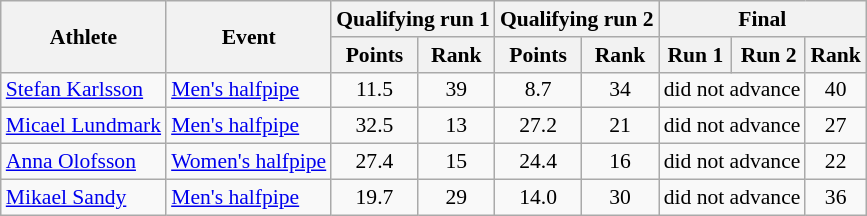<table class="wikitable" style="font-size:90%">
<tr>
<th rowspan="2">Athlete</th>
<th rowspan="2">Event</th>
<th colspan="2">Qualifying run 1</th>
<th colspan="2">Qualifying run 2</th>
<th colspan="3">Final</th>
</tr>
<tr>
<th>Points</th>
<th>Rank</th>
<th>Points</th>
<th>Rank</th>
<th>Run 1</th>
<th>Run 2</th>
<th>Rank</th>
</tr>
<tr>
<td><a href='#'>Stefan Karlsson</a></td>
<td><a href='#'>Men's halfpipe</a></td>
<td align="center">11.5</td>
<td align="center">39</td>
<td align="center">8.7</td>
<td align="center">34</td>
<td colspan=2 align="center">did not advance</td>
<td align="center">40</td>
</tr>
<tr>
<td><a href='#'>Micael Lundmark</a></td>
<td><a href='#'>Men's halfpipe</a></td>
<td align="center">32.5</td>
<td align="center">13</td>
<td align="center">27.2</td>
<td align="center">21</td>
<td colspan=2 align="center">did not advance</td>
<td align="center">27</td>
</tr>
<tr>
<td><a href='#'>Anna Olofsson</a></td>
<td><a href='#'>Women's halfpipe</a></td>
<td align="center">27.4</td>
<td align="center">15</td>
<td align="center">24.4</td>
<td align="center">16</td>
<td colspan=2 align="center">did not advance</td>
<td align="center">22</td>
</tr>
<tr>
<td><a href='#'>Mikael Sandy</a></td>
<td><a href='#'>Men's halfpipe</a></td>
<td align="center">19.7</td>
<td align="center">29</td>
<td align="center">14.0</td>
<td align="center">30</td>
<td colspan=2 align="center">did not advance</td>
<td align="center">36</td>
</tr>
</table>
